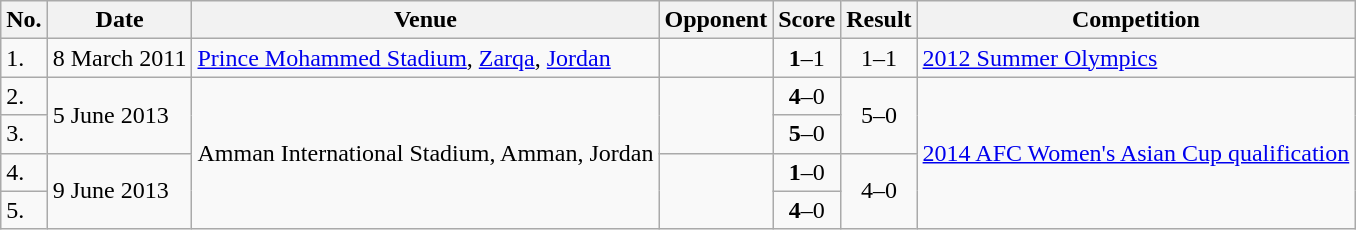<table class="wikitable">
<tr>
<th>No.</th>
<th>Date</th>
<th>Venue</th>
<th>Opponent</th>
<th>Score</th>
<th>Result</th>
<th>Competition</th>
</tr>
<tr>
<td>1.</td>
<td>8 March 2011</td>
<td><a href='#'>Prince Mohammed Stadium</a>, <a href='#'>Zarqa</a>, <a href='#'>Jordan</a></td>
<td></td>
<td align=center><strong>1</strong>–1</td>
<td align=center>1–1</td>
<td><a href='#'>2012 Summer Olympics</a></td>
</tr>
<tr>
<td>2.</td>
<td rowspan="2">5 June 2013</td>
<td rowspan="4">Amman International Stadium, Amman, Jordan</td>
<td rowspan="2"></td>
<td align=center><strong>4</strong>–0</td>
<td rowspan="2" align=center>5–0</td>
<td rowspan="4"><a href='#'>2014 AFC Women's Asian Cup qualification</a></td>
</tr>
<tr>
<td>3.</td>
<td align=center><strong>5</strong>–0</td>
</tr>
<tr>
<td>4.</td>
<td rowspan="2">9 June 2013</td>
<td rowspan="2"></td>
<td align=center><strong>1</strong>–0</td>
<td rowspan="2" align=center>4–0</td>
</tr>
<tr>
<td>5.</td>
<td align=center><strong>4</strong>–0</td>
</tr>
</table>
